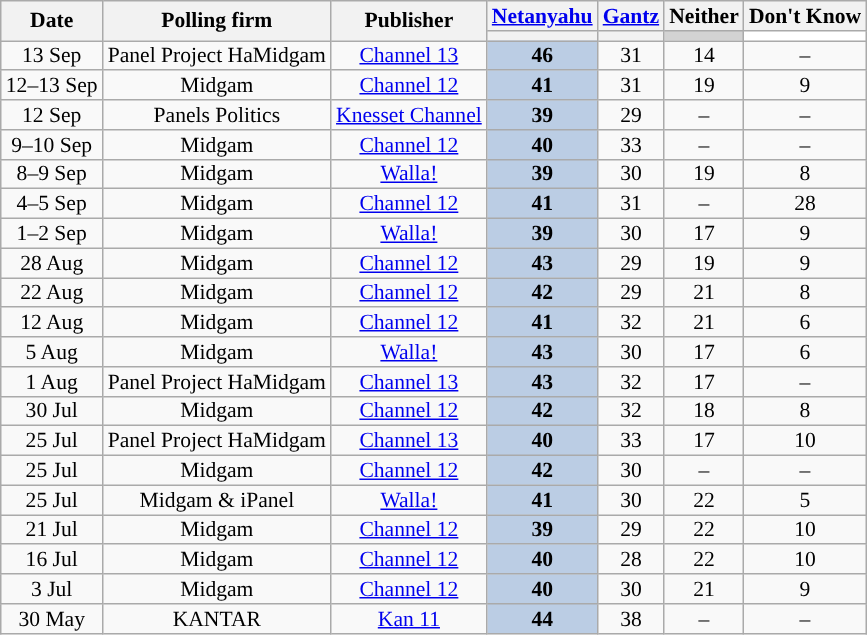<table class="wikitable sortable" style="text-align:center; font-size:90%; line-height:13px;">
<tr>
<th rowspan="2">Date</th>
<th rowspan="2">Polling firm</th>
<th rowspan="2">Publisher</th>
<th><a href='#'>Netanyahu</a></th>
<th><a href='#'>Gantz</a></th>
<th>Neither</th>
<th>Don't Know</th>
</tr>
<tr>
<th style="background:"></th>
<th style="background:"></th>
<th style="background:#d3d3d3;"></th>
<th style="background:#ffffff;"></th>
</tr>
<tr>
<td data-sort-value="2019-09-13">13 Sep</td>
<td>Panel Project HaMidgam</td>
<td><a href='#'>Channel 13</a></td>
<td style="background:#BBCDE4"><strong>46</strong>	</td>
<td>31					</td>
<td>14					</td>
<td>–					</td>
</tr>
<tr>
<td data-sort-value="2019-09-13">12–13 Sep</td>
<td>Midgam</td>
<td><a href='#'>Channel 12</a></td>
<td style="background:#BBCDE4"><strong>41</strong>	</td>
<td>31					</td>
<td>19					</td>
<td>9					</td>
</tr>
<tr>
<td data-sort-value="2019-09-12">12 Sep</td>
<td>Panels Politics</td>
<td><a href='#'>Knesset Channel</a></td>
<td style="background:#BBCDE4"><strong>39</strong>	</td>
<td>29					</td>
<td>–					</td>
<td>–					</td>
</tr>
<tr>
<td data-sort-value="2019-09-10">9–10 Sep</td>
<td>Midgam</td>
<td><a href='#'>Channel 12</a></td>
<td style="background:#BBCDE4"><strong>40</strong>	</td>
<td>33					</td>
<td>–					</td>
<td>–					</td>
</tr>
<tr>
<td data-sort-value="2019-09-09">8–9 Sep</td>
<td>Midgam</td>
<td><a href='#'>Walla!</a></td>
<td style="background:#BBCDE4"><strong>39</strong>	</td>
<td>30					</td>
<td>19					</td>
<td>8					</td>
</tr>
<tr>
<td data-sort-value="2019-09-05">4–5 Sep</td>
<td>Midgam</td>
<td><a href='#'>Channel 12</a></td>
<td style="background:#BBCDE4"><strong>41</strong>	</td>
<td>31					</td>
<td>–					</td>
<td>28					</td>
</tr>
<tr>
<td data-sort-value="2019-00-2">1–2 Sep</td>
<td>Midgam</td>
<td><a href='#'>Walla!</a></td>
<td style="background:#BBCDE4"><strong>39</strong>	</td>
<td>30					</td>
<td>17					</td>
<td>9					</td>
</tr>
<tr>
<td data-sort-value="2019-08-28">28 Aug</td>
<td>Midgam</td>
<td><a href='#'>Channel 12</a></td>
<td style="background:#BBCDE4"><strong>43</strong>	</td>
<td>29					</td>
<td>19					</td>
<td>9					</td>
</tr>
<tr>
<td data-sort-value="2019-08-22">22 Aug</td>
<td>Midgam</td>
<td><a href='#'>Channel 12</a></td>
<td style="background:#BBCDE4"><strong>42</strong>	</td>
<td>29					</td>
<td>21					</td>
<td>8					</td>
</tr>
<tr>
<td data-sort-value="2019-08-12">12 Aug</td>
<td>Midgam</td>
<td><a href='#'>Channel 12</a></td>
<td style="background:#BBCDE4"><strong>41</strong>	</td>
<td>32					</td>
<td>21					</td>
<td>6					</td>
</tr>
<tr>
<td data-sort-value="2019-08-05">5 Aug</td>
<td>Midgam</td>
<td><a href='#'>Walla!</a></td>
<td style="background:#BBCDE4"><strong>43</strong>	</td>
<td>30					</td>
<td>17					</td>
<td>6					</td>
</tr>
<tr>
<td data-sort-value="2019-08-01">1 Aug</td>
<td>Panel Project HaMidgam</td>
<td><a href='#'>Channel 13</a></td>
<td style="background:#BBCDE4"><strong>43</strong>	</td>
<td>32					</td>
<td>17					</td>
<td>–					</td>
</tr>
<tr>
<td data-sort-value="2019-07-30">30 Jul</td>
<td>Midgam</td>
<td><a href='#'>Channel 12</a></td>
<td style="background:#BBCDE4"><strong>42</strong>	</td>
<td>32					</td>
<td>18					</td>
<td>8					</td>
</tr>
<tr>
<td data-sort-value="2019-07-25">25 Jul</td>
<td>Panel Project HaMidgam</td>
<td><a href='#'>Channel 13</a></td>
<td style="background:#BBCDE4"><strong>40</strong>	</td>
<td>33					</td>
<td>17					</td>
<td>10					</td>
</tr>
<tr>
<td data-sort-value="2019-07-25">25 Jul</td>
<td>Midgam</td>
<td><a href='#'>Channel 12</a></td>
<td style="background:#BBCDE4"><strong>42</strong>	</td>
<td>30					</td>
<td>–					</td>
<td>–					</td>
</tr>
<tr>
<td data-sort-value="2019-07-25">25 Jul</td>
<td>Midgam & iPanel</td>
<td><a href='#'>Walla!</a></td>
<td style="background:#BBCDE4"><strong>41</strong>	</td>
<td>30					</td>
<td>22					</td>
<td>5					</td>
</tr>
<tr>
<td data-sort-value="2019-07-21">21 Jul</td>
<td>Midgam</td>
<td><a href='#'>Channel 12</a></td>
<td style="background:#BBCDE4"><strong>39</strong>	</td>
<td>29					</td>
<td>22					</td>
<td>10					</td>
</tr>
<tr>
<td data-sort-value="2019-07-16">16 Jul</td>
<td>Midgam</td>
<td><a href='#'>Channel 12</a></td>
<td style="background:#BBCDE4"><strong>40</strong>	</td>
<td>28					</td>
<td>22					</td>
<td>10					</td>
</tr>
<tr>
<td data-sort-value="2019-07-03">3 Jul</td>
<td>Midgam</td>
<td><a href='#'>Channel 12</a></td>
<td style="background:#BBCDE4"><strong>40</strong>	</td>
<td>30					</td>
<td>21					</td>
<td>9					</td>
</tr>
<tr>
<td data-sort-value="2019-05-30">30 May</td>
<td>KANTAR</td>
<td><a href='#'>Kan 11</a></td>
<td style="background:#BBCDE4"><strong>44</strong>	</td>
<td>38					</td>
<td>–					</td>
<td>–					</td>
</tr>
</table>
